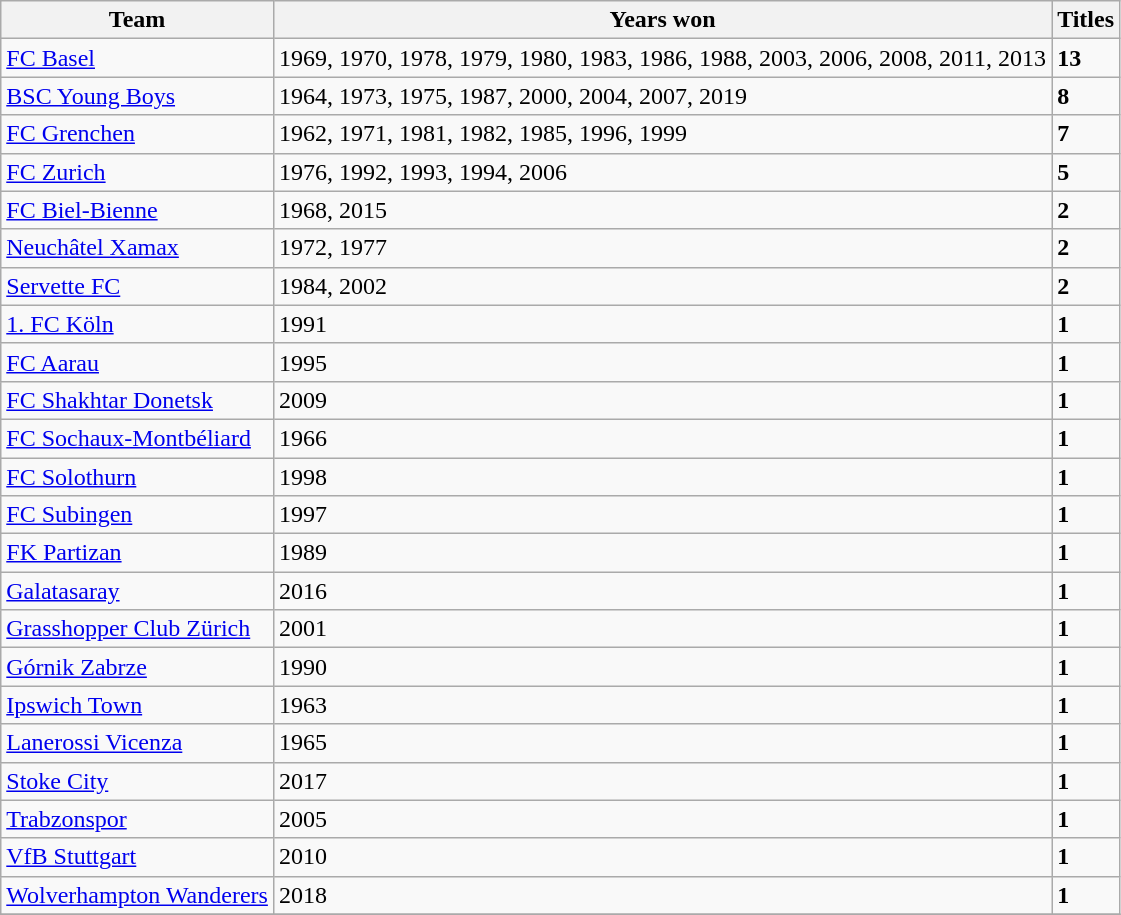<table class="wikitable">
<tr>
<th>Team</th>
<th>Years won</th>
<th>Titles</th>
</tr>
<tr>
<td> <a href='#'>FC Basel</a></td>
<td>1969, 1970, 1978, 1979, 1980, 1983, 1986, 1988, 2003, 2006, 2008, 2011, 2013</td>
<td><strong>13</strong></td>
</tr>
<tr>
<td> <a href='#'>BSC Young Boys</a></td>
<td>1964, 1973, 1975, 1987, 2000, 2004, 2007, 2019</td>
<td><strong>8</strong></td>
</tr>
<tr>
<td> <a href='#'>FC Grenchen</a></td>
<td>1962, 1971, 1981, 1982, 1985, 1996, 1999</td>
<td><strong>7</strong></td>
</tr>
<tr>
<td> <a href='#'>FC Zurich</a></td>
<td>1976, 1992, 1993, 1994, 2006</td>
<td><strong>5</strong></td>
</tr>
<tr>
<td> <a href='#'>FC Biel-Bienne</a></td>
<td>1968, 2015</td>
<td><strong>2</strong></td>
</tr>
<tr>
<td> <a href='#'>Neuchâtel Xamax</a></td>
<td>1972, 1977</td>
<td><strong>2</strong></td>
</tr>
<tr>
<td> <a href='#'>Servette FC</a></td>
<td>1984, 2002</td>
<td><strong>2</strong></td>
</tr>
<tr>
<td> <a href='#'>1. FC Köln</a></td>
<td>1991</td>
<td><strong>1</strong></td>
</tr>
<tr>
<td> <a href='#'>FC Aarau</a></td>
<td>1995</td>
<td><strong>1</strong></td>
</tr>
<tr>
<td> <a href='#'>FC Shakhtar Donetsk</a></td>
<td>2009</td>
<td><strong>1</strong></td>
</tr>
<tr>
<td> <a href='#'>FC Sochaux-Montbéliard</a></td>
<td>1966</td>
<td><strong>1</strong></td>
</tr>
<tr>
<td> <a href='#'>FC Solothurn</a></td>
<td>1998</td>
<td><strong>1</strong></td>
</tr>
<tr>
<td> <a href='#'>FC Subingen</a></td>
<td>1997</td>
<td><strong>1</strong></td>
</tr>
<tr>
<td> <a href='#'>FK Partizan</a></td>
<td>1989</td>
<td><strong>1</strong></td>
</tr>
<tr>
<td> <a href='#'>Galatasaray</a></td>
<td>2016</td>
<td><strong>1</strong></td>
</tr>
<tr>
<td> <a href='#'>Grasshopper Club Zürich</a></td>
<td>2001</td>
<td><strong>1</strong></td>
</tr>
<tr>
<td> <a href='#'>Górnik Zabrze</a></td>
<td>1990</td>
<td><strong>1</strong></td>
</tr>
<tr>
<td> <a href='#'>Ipswich Town</a></td>
<td>1963</td>
<td><strong>1</strong></td>
</tr>
<tr>
<td> <a href='#'>Lanerossi Vicenza</a></td>
<td>1965</td>
<td><strong>1</strong></td>
</tr>
<tr>
<td> <a href='#'>Stoke City</a></td>
<td>2017</td>
<td><strong>1</strong></td>
</tr>
<tr>
<td> <a href='#'>Trabzonspor</a></td>
<td>2005</td>
<td><strong>1</strong></td>
</tr>
<tr>
<td> <a href='#'>VfB Stuttgart</a></td>
<td>2010</td>
<td><strong>1</strong></td>
</tr>
<tr>
<td> <a href='#'>Wolverhampton Wanderers</a></td>
<td>2018</td>
<td><strong>1</strong></td>
</tr>
<tr>
</tr>
</table>
